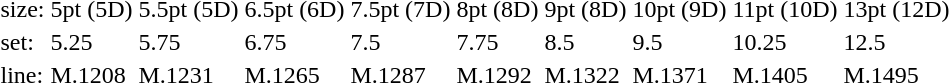<table style="margin-left:40px;">
<tr>
<td>size:</td>
<td>5pt (5D)</td>
<td>5.5pt (5D)</td>
<td>6.5pt (6D)</td>
<td>7.5pt (7D)</td>
<td>8pt (8D)</td>
<td>9pt (8D)</td>
<td>10pt (9D)</td>
<td>11pt (10D)</td>
<td>13pt (12D)</td>
</tr>
<tr>
<td>set:</td>
<td>5.25</td>
<td>5.75</td>
<td>6.75</td>
<td>7.5</td>
<td>7.75</td>
<td>8.5</td>
<td>9.5</td>
<td>10.25</td>
<td>12.5</td>
</tr>
<tr>
<td>line:</td>
<td>M.1208</td>
<td>M.1231</td>
<td>M.1265</td>
<td>M.1287</td>
<td>M.1292</td>
<td>M.1322</td>
<td>M.1371</td>
<td>M.1405</td>
<td>M.1495</td>
</tr>
</table>
